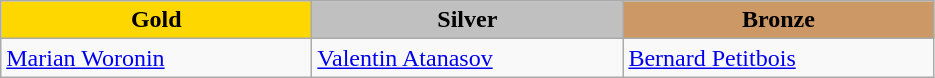<table class="wikitable" style="text-align:left">
<tr align="center">
<td width=200 bgcolor=gold><strong>Gold</strong></td>
<td width=200 bgcolor=silver><strong>Silver</strong></td>
<td width=200 bgcolor=CC9966><strong>Bronze</strong></td>
</tr>
<tr>
<td><a href='#'>Marian Woronin</a><br><em></em></td>
<td><a href='#'>Valentin Atanasov</a><br><em></em></td>
<td><a href='#'>Bernard Petitbois</a><br><em></em></td>
</tr>
</table>
